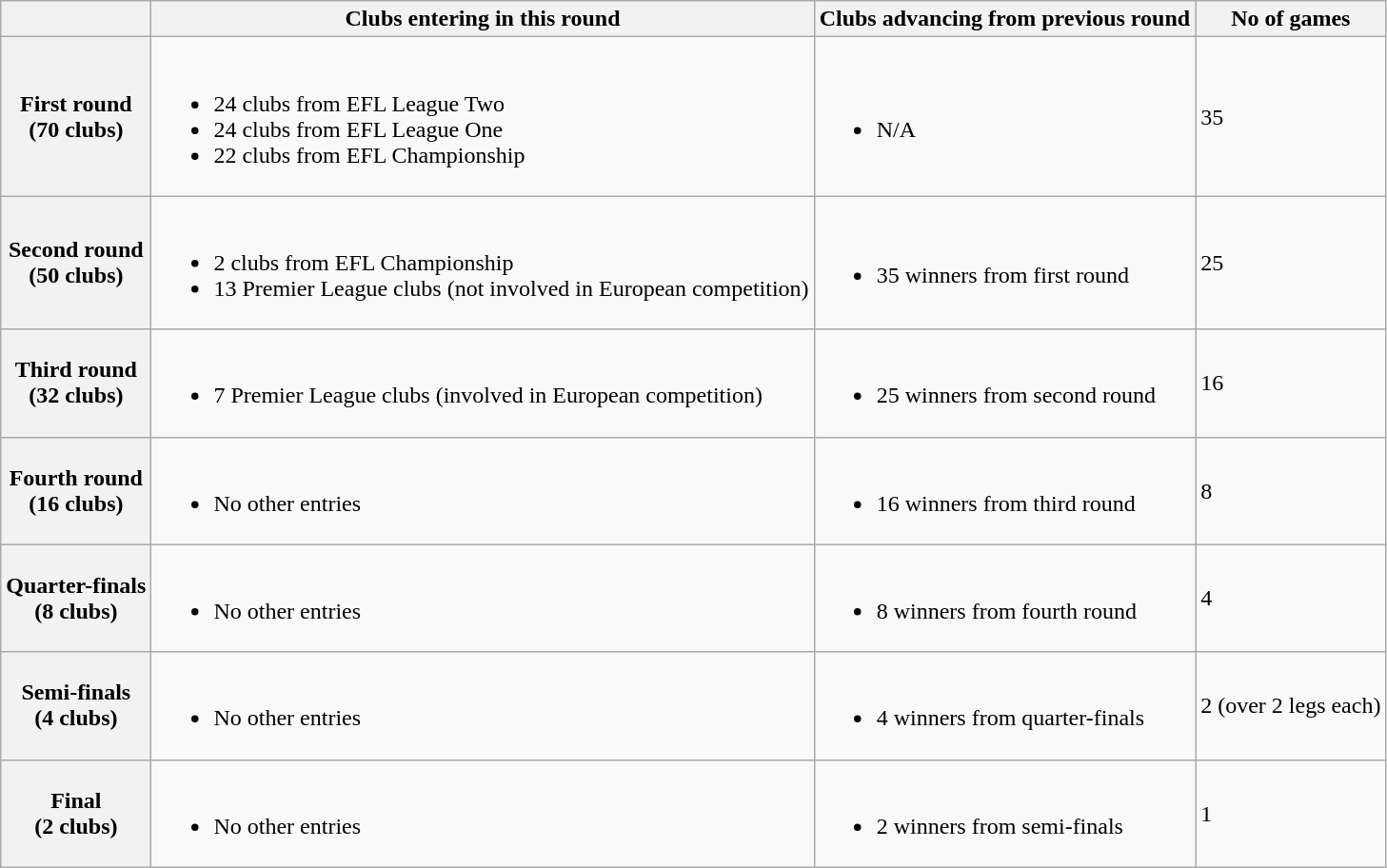<table class="wikitable">
<tr>
<th></th>
<th>Clubs entering in this round</th>
<th>Clubs advancing from previous round</th>
<th>No of games</th>
</tr>
<tr>
<th>First round<br>(70 clubs)</th>
<td><br><ul><li>24 clubs from EFL League Two</li><li>24 clubs from EFL League One</li><li>22 clubs from EFL Championship</li></ul></td>
<td><br><ul><li>N/A</li></ul></td>
<td>35</td>
</tr>
<tr>
<th>Second round<br>(50 clubs)</th>
<td><br><ul><li>2 clubs from EFL Championship</li><li>13 Premier League clubs (not involved in European competition)</li></ul></td>
<td><br><ul><li>35 winners from first round</li></ul></td>
<td>25</td>
</tr>
<tr>
<th>Third round<br>(32 clubs)</th>
<td><br><ul><li>7 Premier League clubs (involved in European competition)</li></ul></td>
<td><br><ul><li>25 winners from second round</li></ul></td>
<td>16</td>
</tr>
<tr>
<th>Fourth round<br>(16 clubs)</th>
<td><br><ul><li>No other entries</li></ul></td>
<td><br><ul><li>16 winners from third round</li></ul></td>
<td>8</td>
</tr>
<tr>
<th>Quarter-finals<br>(8 clubs)</th>
<td><br><ul><li>No other entries</li></ul></td>
<td><br><ul><li>8 winners from fourth round</li></ul></td>
<td>4</td>
</tr>
<tr>
<th>Semi-finals<br>(4 clubs)</th>
<td><br><ul><li>No other entries</li></ul></td>
<td><br><ul><li>4 winners from quarter-finals</li></ul></td>
<td>2 (over 2 legs each)</td>
</tr>
<tr>
<th>Final<br>(2 clubs)</th>
<td><br><ul><li>No other entries</li></ul></td>
<td><br><ul><li>2 winners from semi-finals</li></ul></td>
<td>1</td>
</tr>
</table>
